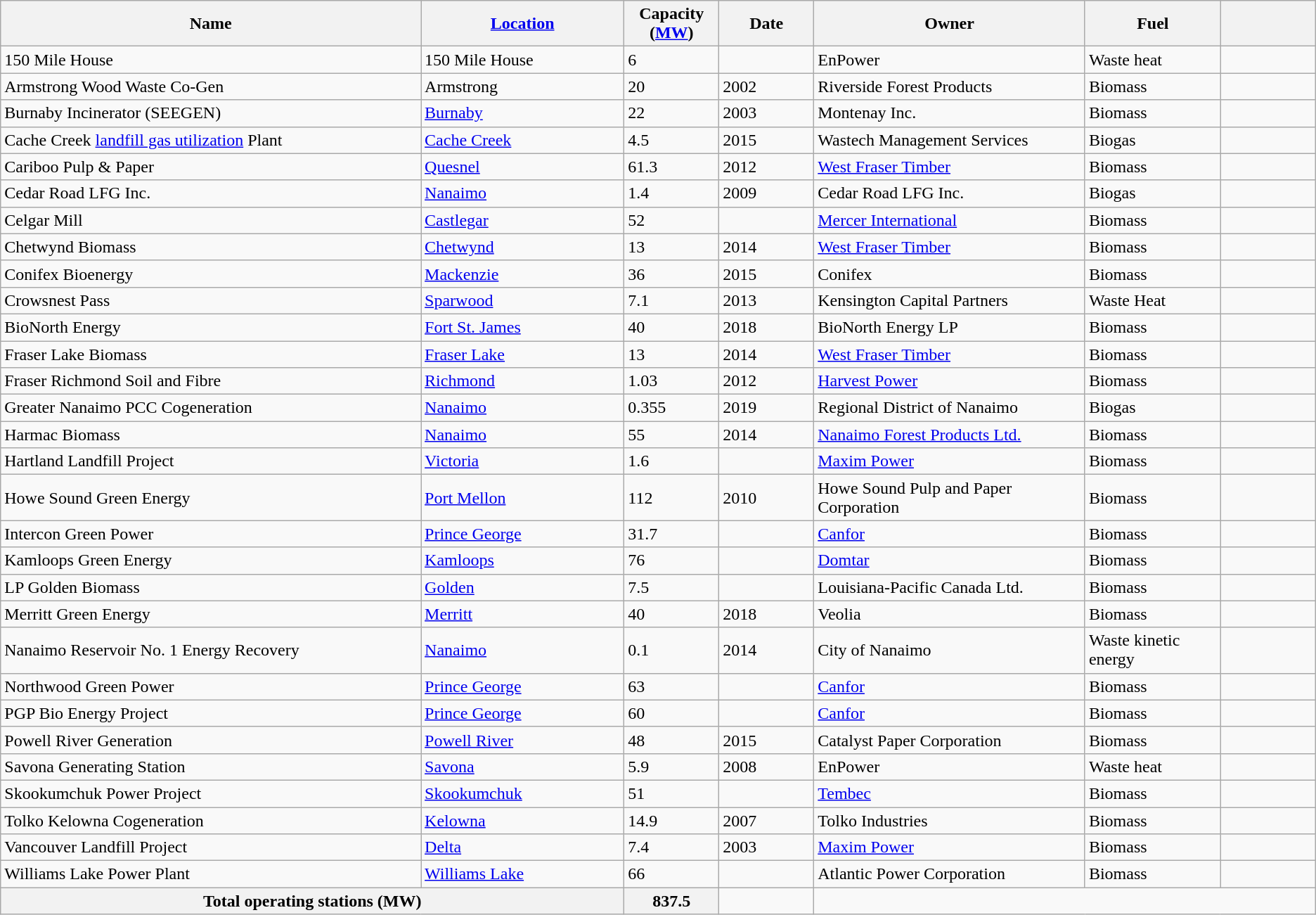<table class="wikitable sortable">
<tr>
<th width="31%">Name</th>
<th width="15%"><a href='#'>Location</a></th>
<th width="7%" data-sort-type="number">Capacity (<a href='#'>MW</a>)</th>
<th width="7%">Date</th>
<th width="20%">Owner</th>
<th width="10%">Fuel</th>
<th width="7%"></th>
</tr>
<tr>
<td>150 Mile House</td>
<td>150 Mile House</td>
<td>6</td>
<td></td>
<td>EnPower</td>
<td>Waste heat</td>
<td></td>
</tr>
<tr>
<td>Armstrong Wood Waste Co-Gen</td>
<td>Armstrong</td>
<td>20</td>
<td>2002</td>
<td>Riverside Forest Products</td>
<td>Biomass</td>
<td></td>
</tr>
<tr>
<td>Burnaby Incinerator (SEEGEN)</td>
<td><a href='#'>Burnaby</a></td>
<td>22</td>
<td>2003</td>
<td>Montenay Inc.</td>
<td>Biomass</td>
<td></td>
</tr>
<tr>
<td>Cache Creek <a href='#'>landfill gas utilization</a> Plant</td>
<td><a href='#'>Cache Creek</a></td>
<td>4.5</td>
<td>2015</td>
<td>Wastech Management Services</td>
<td>Biogas</td>
<td></td>
</tr>
<tr>
<td>Cariboo Pulp & Paper</td>
<td><a href='#'>Quesnel</a></td>
<td>61.3</td>
<td>2012</td>
<td><a href='#'>West Fraser Timber</a></td>
<td>Biomass</td>
<td></td>
</tr>
<tr>
<td>Cedar Road LFG Inc.</td>
<td><a href='#'>Nanaimo</a></td>
<td>1.4</td>
<td>2009</td>
<td>Cedar Road LFG Inc.</td>
<td>Biogas</td>
<td></td>
</tr>
<tr>
<td>Celgar Mill</td>
<td><a href='#'>Castlegar</a></td>
<td>52</td>
<td></td>
<td><a href='#'>Mercer International</a></td>
<td>Biomass</td>
<td></td>
</tr>
<tr>
<td>Chetwynd Biomass</td>
<td><a href='#'>Chetwynd</a></td>
<td>13</td>
<td>2014</td>
<td><a href='#'>West Fraser Timber</a></td>
<td>Biomass</td>
<td></td>
</tr>
<tr>
<td>Conifex Bioenergy</td>
<td><a href='#'>Mackenzie</a></td>
<td>36</td>
<td>2015</td>
<td>Conifex</td>
<td>Biomass</td>
<td></td>
</tr>
<tr>
<td>Crowsnest Pass</td>
<td><a href='#'>Sparwood</a></td>
<td>7.1</td>
<td>2013</td>
<td>Kensington Capital Partners</td>
<td>Waste Heat</td>
<td></td>
</tr>
<tr>
<td>BioNorth Energy</td>
<td><a href='#'>Fort St. James</a></td>
<td>40</td>
<td>2018</td>
<td>BioNorth Energy LP</td>
<td>Biomass</td>
<td></td>
</tr>
<tr>
<td>Fraser Lake Biomass</td>
<td><a href='#'>Fraser Lake</a></td>
<td>13</td>
<td>2014</td>
<td><a href='#'>West Fraser Timber</a></td>
<td>Biomass</td>
<td></td>
</tr>
<tr>
<td>Fraser Richmond Soil and Fibre</td>
<td><a href='#'>Richmond</a></td>
<td>1.03</td>
<td>2012</td>
<td><a href='#'>Harvest Power</a></td>
<td>Biomass</td>
<td></td>
</tr>
<tr>
<td>Greater Nanaimo PCC Cogeneration</td>
<td><a href='#'>Nanaimo</a></td>
<td>0.355</td>
<td>2019</td>
<td>Regional District of Nanaimo</td>
<td>Biogas</td>
<td></td>
</tr>
<tr>
<td>Harmac Biomass</td>
<td><a href='#'>Nanaimo</a></td>
<td>55</td>
<td>2014</td>
<td><a href='#'>Nanaimo Forest Products Ltd.</a></td>
<td>Biomass</td>
<td></td>
</tr>
<tr>
<td>Hartland Landfill Project</td>
<td><a href='#'>Victoria</a></td>
<td>1.6</td>
<td></td>
<td><a href='#'>Maxim Power</a></td>
<td>Biomass</td>
<td></td>
</tr>
<tr>
<td>Howe Sound Green Energy</td>
<td><a href='#'>Port Mellon</a></td>
<td>112</td>
<td>2010</td>
<td>Howe Sound Pulp and Paper Corporation</td>
<td>Biomass</td>
<td></td>
</tr>
<tr>
<td>Intercon Green Power</td>
<td><a href='#'>Prince George</a></td>
<td>31.7</td>
<td></td>
<td><a href='#'>Canfor</a></td>
<td>Biomass</td>
<td></td>
</tr>
<tr>
<td>Kamloops Green Energy</td>
<td><a href='#'>Kamloops</a></td>
<td>76</td>
<td></td>
<td><a href='#'>Domtar</a></td>
<td>Biomass</td>
<td></td>
</tr>
<tr>
<td>LP Golden Biomass</td>
<td><a href='#'>Golden</a></td>
<td>7.5</td>
<td></td>
<td>Louisiana-Pacific Canada Ltd.</td>
<td>Biomass</td>
<td></td>
</tr>
<tr>
<td>Merritt Green Energy</td>
<td><a href='#'>Merritt</a></td>
<td>40</td>
<td>2018</td>
<td>Veolia</td>
<td>Biomass</td>
<td></td>
</tr>
<tr>
<td>Nanaimo Reservoir No. 1 Energy Recovery</td>
<td><a href='#'>Nanaimo</a></td>
<td>0.1</td>
<td>2014</td>
<td>City of Nanaimo</td>
<td>Waste kinetic energy</td>
<td></td>
</tr>
<tr>
<td>Northwood Green Power</td>
<td><a href='#'>Prince George</a></td>
<td>63</td>
<td></td>
<td><a href='#'>Canfor</a></td>
<td>Biomass</td>
<td></td>
</tr>
<tr>
<td>PGP Bio Energy Project</td>
<td><a href='#'>Prince George</a></td>
<td>60</td>
<td></td>
<td><a href='#'>Canfor</a></td>
<td>Biomass</td>
<td></td>
</tr>
<tr>
<td>Powell River Generation</td>
<td><a href='#'>Powell River</a></td>
<td>48</td>
<td>2015</td>
<td>Catalyst Paper Corporation</td>
<td>Biomass</td>
<td></td>
</tr>
<tr>
<td>Savona Generating Station</td>
<td><a href='#'>Savona</a></td>
<td>5.9</td>
<td>2008</td>
<td>EnPower</td>
<td>Waste heat</td>
<td></td>
</tr>
<tr>
<td>Skookumchuk Power Project</td>
<td><a href='#'>Skookumchuk</a></td>
<td>51</td>
<td></td>
<td><a href='#'>Tembec</a></td>
<td>Biomass</td>
<td></td>
</tr>
<tr>
<td>Tolko Kelowna Cogeneration</td>
<td><a href='#'>Kelowna</a></td>
<td>14.9</td>
<td>2007</td>
<td>Tolko Industries</td>
<td>Biomass</td>
<td></td>
</tr>
<tr>
<td>Vancouver Landfill Project</td>
<td><a href='#'>Delta</a></td>
<td>7.4</td>
<td>2003</td>
<td><a href='#'>Maxim Power</a></td>
<td>Biomass</td>
<td></td>
</tr>
<tr>
<td>Williams Lake Power Plant</td>
<td><a href='#'>Williams Lake</a></td>
<td>66</td>
<td></td>
<td>Atlantic Power Corporation</td>
<td>Biomass</td>
<td></td>
</tr>
<tr class="sortbottom">
<th colspan=2>Total operating stations (MW)</th>
<th>837.5</th>
<td></td>
</tr>
</table>
